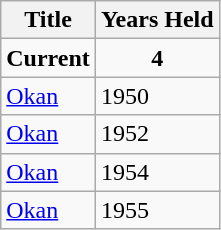<table class="wikitable">
<tr>
<th>Title</th>
<th>Years Held</th>
</tr>
<tr>
<td align="center"><strong>Current</strong></td>
<td align="center"><strong>4</strong></td>
</tr>
<tr>
<td> <a href='#'>Okan</a></td>
<td>1950</td>
</tr>
<tr>
<td> <a href='#'>Okan</a></td>
<td>1952</td>
</tr>
<tr>
<td> <a href='#'>Okan</a></td>
<td>1954</td>
</tr>
<tr>
<td> <a href='#'>Okan</a></td>
<td>1955</td>
</tr>
</table>
